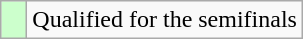<table class=wikitable>
<tr>
<td width=10px bgcolor="#ccffcc"></td>
<td>Qualified for the semifinals</td>
</tr>
</table>
